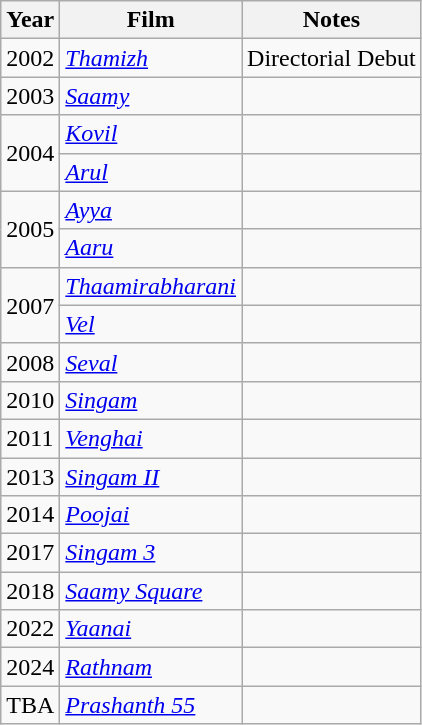<table class="wikitable sortable">
<tr>
<th>Year</th>
<th>Film</th>
<th>Notes</th>
</tr>
<tr>
<td>2002</td>
<td><em><a href='#'>Thamizh</a></em></td>
<td>Directorial Debut</td>
</tr>
<tr>
<td>2003</td>
<td><em><a href='#'>Saamy</a></em></td>
<td></td>
</tr>
<tr>
<td rowspan="2">2004</td>
<td><em><a href='#'>Kovil</a></em></td>
<td></td>
</tr>
<tr>
<td><em><a href='#'>Arul</a></em></td>
<td></td>
</tr>
<tr>
<td rowspan="2">2005</td>
<td><em><a href='#'>Ayya</a></em></td>
<td></td>
</tr>
<tr>
<td><em><a href='#'>Aaru</a></em></td>
<td></td>
</tr>
<tr>
<td rowspan="2">2007</td>
<td><em><a href='#'>Thaamirabharani</a></em></td>
<td></td>
</tr>
<tr>
<td><em><a href='#'>Vel</a></em></td>
<td></td>
</tr>
<tr>
<td>2008</td>
<td><em><a href='#'>Seval</a></em></td>
<td></td>
</tr>
<tr>
<td>2010</td>
<td><em><a href='#'>Singam</a></em></td>
<td></td>
</tr>
<tr>
<td>2011</td>
<td><em><a href='#'>Venghai</a></em></td>
<td></td>
</tr>
<tr>
<td>2013</td>
<td><em><a href='#'>Singam II</a></em></td>
<td></td>
</tr>
<tr>
<td>2014</td>
<td><em><a href='#'>Poojai</a></em></td>
<td></td>
</tr>
<tr>
<td>2017</td>
<td><em><a href='#'>Singam 3</a></em></td>
<td></td>
</tr>
<tr>
<td>2018</td>
<td><em><a href='#'>Saamy Square</a></em></td>
<td></td>
</tr>
<tr>
<td>2022</td>
<td><em><a href='#'>Yaanai</a></em></td>
<td></td>
</tr>
<tr>
<td>2024</td>
<td><em><a href='#'>Rathnam</a></em></td>
<td></td>
</tr>
<tr>
<td>TBA</td>
<td><em><a href='#'>Prashanth 55</a></em></td>
<td></td>
</tr>
</table>
